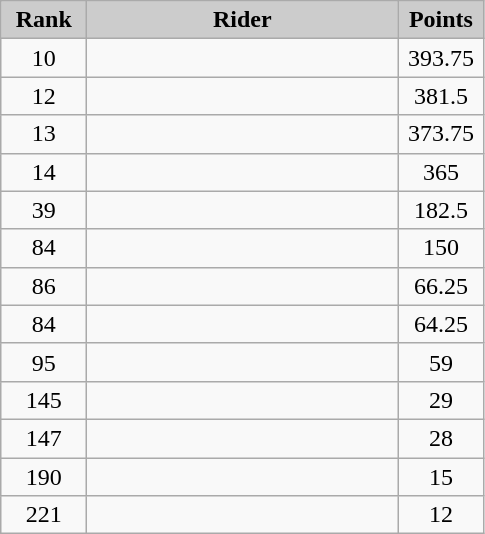<table class="wikitable alternance" style="text-align:center;">
<tr>
<th scope="col" style="background-color:#CCCCCC; width:50px;">Rank</th>
<th scope="col" style="background-color:#CCCCCC; width:200px;">Rider</th>
<th scope="col" style="background-color:#CCCCCC; width:50px;">Points</th>
</tr>
<tr>
<td>10</td>
<td align=left></td>
<td>393.75</td>
</tr>
<tr>
<td>12</td>
<td align=left></td>
<td>381.5</td>
</tr>
<tr>
<td>13</td>
<td align=left></td>
<td>373.75</td>
</tr>
<tr>
<td>14</td>
<td align=left></td>
<td>365</td>
</tr>
<tr>
<td>39</td>
<td align=left></td>
<td>182.5</td>
</tr>
<tr>
<td>84</td>
<td align=left></td>
<td>150</td>
</tr>
<tr>
<td>86</td>
<td align=left></td>
<td>66.25</td>
</tr>
<tr>
<td>84</td>
<td align=left></td>
<td>64.25</td>
</tr>
<tr>
<td>95</td>
<td align=left></td>
<td>59</td>
</tr>
<tr>
<td>145</td>
<td align=left></td>
<td>29</td>
</tr>
<tr>
<td>147</td>
<td align=left></td>
<td>28</td>
</tr>
<tr>
<td>190</td>
<td align=left></td>
<td>15</td>
</tr>
<tr>
<td>221</td>
<td align=left></td>
<td>12</td>
</tr>
</table>
